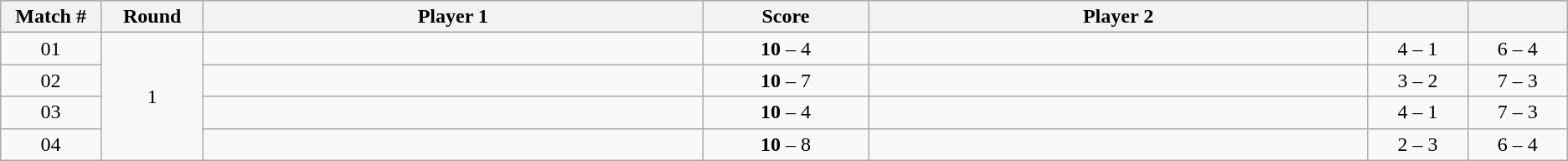<table class="wikitable">
<tr>
<th width="2%">Match #</th>
<th width="2%">Round</th>
<th width="15%">Player 1</th>
<th width="5%">Score</th>
<th width="15%">Player 2</th>
<th width="3%"></th>
<th width="3%"></th>
</tr>
<tr style=text-align:center;"background:#;">
<td>01</td>
<td rowspan=4>1</td>
<td></td>
<td><strong>10</strong> – 4</td>
<td></td>
<td>4 – 1</td>
<td>6 – 4</td>
</tr>
<tr style=text-align:center;"background:#;">
<td>02</td>
<td></td>
<td><strong>10</strong> – 7</td>
<td></td>
<td>3 – 2</td>
<td>7 – 3</td>
</tr>
<tr style=text-align:center;"background:#;">
<td>03</td>
<td></td>
<td><strong>10</strong> – 4</td>
<td></td>
<td>4 – 1</td>
<td>7 – 3</td>
</tr>
<tr style=text-align:center;"background:#;">
<td>04</td>
<td></td>
<td><strong>10</strong> – 8</td>
<td></td>
<td>2 – 3</td>
<td>6 – 4</td>
</tr>
</table>
